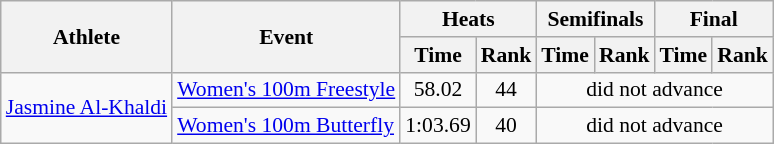<table class=wikitable style="font-size:90%">
<tr>
<th rowspan="2">Athlete</th>
<th rowspan="2">Event</th>
<th colspan="2">Heats</th>
<th colspan="2">Semifinals</th>
<th colspan="2">Final</th>
</tr>
<tr>
<th>Time</th>
<th>Rank</th>
<th>Time</th>
<th>Rank</th>
<th>Time</th>
<th>Rank</th>
</tr>
<tr>
<td rowspan="2"><a href='#'>Jasmine Al-Khaldi</a></td>
<td><a href='#'>Women's 100m Freestyle</a></td>
<td align=center>58.02</td>
<td align=center>44</td>
<td align=center colspan=4>did not advance</td>
</tr>
<tr>
<td><a href='#'>Women's 100m Butterfly</a></td>
<td align=center>1:03.69</td>
<td align=center>40</td>
<td align=center colspan=4>did not advance</td>
</tr>
</table>
